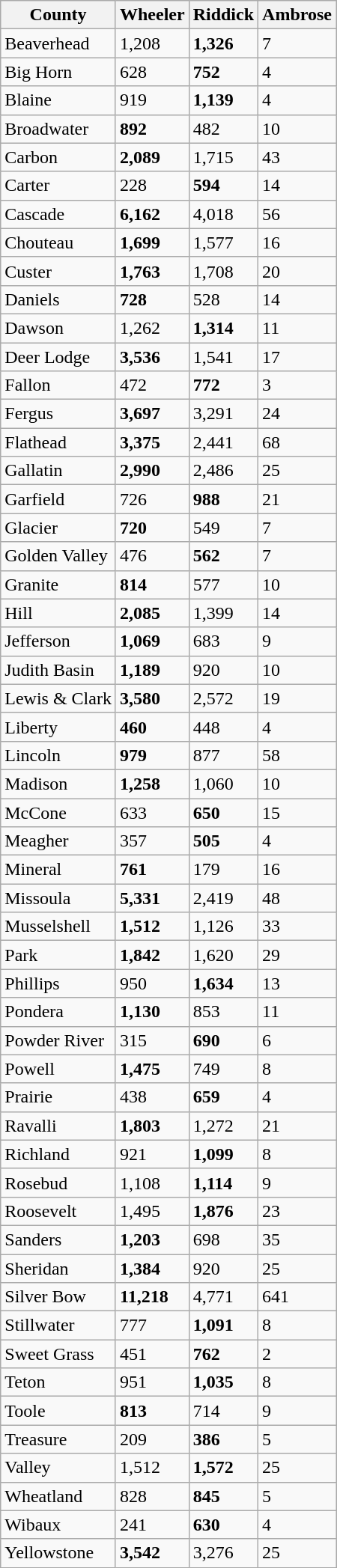<table class="wikitable">
<tr>
<th>County</th>
<th>Wheeler</th>
<th>Riddick</th>
<th>Ambrose</th>
</tr>
<tr>
<td>Beaverhead</td>
<td>1,208</td>
<td><strong>1,326</strong></td>
<td>7</td>
</tr>
<tr>
<td>Big Horn</td>
<td>628</td>
<td><strong>752</strong></td>
<td>4</td>
</tr>
<tr>
<td>Blaine</td>
<td>919</td>
<td><strong>1,139</strong></td>
<td>4</td>
</tr>
<tr>
<td>Broadwater</td>
<td><strong>892</strong></td>
<td>482</td>
<td>10</td>
</tr>
<tr>
<td>Carbon</td>
<td><strong>2,089</strong></td>
<td>1,715</td>
<td>43</td>
</tr>
<tr>
<td>Carter</td>
<td>228</td>
<td><strong>594</strong></td>
<td>14</td>
</tr>
<tr>
<td>Cascade</td>
<td><strong>6,162</strong></td>
<td>4,018</td>
<td>56</td>
</tr>
<tr>
<td>Chouteau</td>
<td><strong>1,699</strong></td>
<td>1,577</td>
<td>16</td>
</tr>
<tr>
<td>Custer</td>
<td><strong>1,763</strong></td>
<td>1,708</td>
<td>20</td>
</tr>
<tr>
<td>Daniels</td>
<td><strong>728</strong></td>
<td>528</td>
<td>14</td>
</tr>
<tr>
<td>Dawson</td>
<td>1,262</td>
<td><strong>1,314</strong></td>
<td>11</td>
</tr>
<tr>
<td>Deer Lodge</td>
<td><strong>3,536</strong></td>
<td>1,541</td>
<td>17</td>
</tr>
<tr>
<td>Fallon</td>
<td>472</td>
<td><strong>772</strong></td>
<td>3</td>
</tr>
<tr>
<td>Fergus</td>
<td><strong>3,697</strong></td>
<td>3,291</td>
<td>24</td>
</tr>
<tr>
<td>Flathead</td>
<td><strong>3,375</strong></td>
<td>2,441</td>
<td>68</td>
</tr>
<tr>
<td>Gallatin</td>
<td><strong>2,990</strong></td>
<td>2,486</td>
<td>25</td>
</tr>
<tr>
<td>Garfield</td>
<td>726</td>
<td><strong>988</strong></td>
<td>21</td>
</tr>
<tr>
<td>Glacier</td>
<td><strong>720</strong></td>
<td>549</td>
<td>7</td>
</tr>
<tr>
<td>Golden Valley</td>
<td>476</td>
<td><strong>562</strong></td>
<td>7</td>
</tr>
<tr>
<td>Granite</td>
<td><strong>814</strong></td>
<td>577</td>
<td>10</td>
</tr>
<tr>
<td>Hill</td>
<td><strong>2,085</strong></td>
<td>1,399</td>
<td>14</td>
</tr>
<tr>
<td>Jefferson</td>
<td><strong>1,069</strong></td>
<td>683</td>
<td>9</td>
</tr>
<tr>
<td>Judith Basin</td>
<td><strong>1,189</strong></td>
<td>920</td>
<td>10</td>
</tr>
<tr>
<td>Lewis & Clark</td>
<td><strong>3,580</strong></td>
<td>2,572</td>
<td>19</td>
</tr>
<tr>
<td>Liberty</td>
<td><strong>460</strong></td>
<td>448</td>
<td>4</td>
</tr>
<tr>
<td>Lincoln</td>
<td><strong>979</strong></td>
<td>877</td>
<td>58</td>
</tr>
<tr>
<td>Madison</td>
<td><strong>1,258</strong></td>
<td>1,060</td>
<td>10</td>
</tr>
<tr>
<td>McCone</td>
<td>633</td>
<td><strong>650</strong></td>
<td>15</td>
</tr>
<tr>
<td>Meagher</td>
<td>357</td>
<td><strong>505</strong></td>
<td>4</td>
</tr>
<tr>
<td>Mineral</td>
<td><strong>761</strong></td>
<td>179</td>
<td>16</td>
</tr>
<tr>
<td>Missoula</td>
<td><strong>5,331</strong></td>
<td>2,419</td>
<td>48</td>
</tr>
<tr>
<td>Musselshell</td>
<td><strong>1,512</strong></td>
<td>1,126</td>
<td>33</td>
</tr>
<tr>
<td>Park</td>
<td><strong>1,842</strong></td>
<td>1,620</td>
<td>29</td>
</tr>
<tr>
<td>Phillips</td>
<td>950</td>
<td><strong>1,634</strong></td>
<td>13</td>
</tr>
<tr>
<td>Pondera</td>
<td><strong>1,130</strong></td>
<td>853</td>
<td>11</td>
</tr>
<tr>
<td>Powder River</td>
<td>315</td>
<td><strong>690</strong></td>
<td>6</td>
</tr>
<tr>
<td>Powell</td>
<td><strong>1,475</strong></td>
<td>749</td>
<td>8</td>
</tr>
<tr>
<td>Prairie</td>
<td>438</td>
<td><strong>659</strong></td>
<td>4</td>
</tr>
<tr>
<td>Ravalli</td>
<td><strong>1,803</strong></td>
<td>1,272</td>
<td>21</td>
</tr>
<tr>
<td>Richland</td>
<td>921</td>
<td><strong>1,099</strong></td>
<td>8</td>
</tr>
<tr>
<td>Rosebud</td>
<td>1,108</td>
<td><strong>1,114</strong></td>
<td>9</td>
</tr>
<tr>
<td>Roosevelt</td>
<td>1,495</td>
<td><strong>1,876</strong></td>
<td>23</td>
</tr>
<tr>
<td>Sanders</td>
<td><strong>1,203</strong></td>
<td>698</td>
<td>35</td>
</tr>
<tr>
<td>Sheridan</td>
<td><strong>1,384</strong></td>
<td>920</td>
<td>25</td>
</tr>
<tr>
<td>Silver Bow</td>
<td><strong>11,218</strong></td>
<td>4,771</td>
<td>641</td>
</tr>
<tr>
<td>Stillwater</td>
<td>777</td>
<td><strong>1,091</strong></td>
<td>8</td>
</tr>
<tr>
<td>Sweet Grass</td>
<td>451</td>
<td><strong>762</strong></td>
<td>2</td>
</tr>
<tr>
<td>Teton</td>
<td>951</td>
<td><strong>1,035</strong></td>
<td>8</td>
</tr>
<tr>
<td>Toole</td>
<td><strong>813</strong></td>
<td>714</td>
<td>9</td>
</tr>
<tr>
<td>Treasure</td>
<td>209</td>
<td><strong>386</strong></td>
<td>5</td>
</tr>
<tr>
<td>Valley</td>
<td>1,512</td>
<td><strong>1,572</strong></td>
<td>25</td>
</tr>
<tr>
<td>Wheatland</td>
<td>828</td>
<td><strong>845</strong></td>
<td>5</td>
</tr>
<tr>
<td>Wibaux</td>
<td>241</td>
<td><strong>630</strong></td>
<td>4</td>
</tr>
<tr>
<td>Yellowstone</td>
<td><strong>3,542</strong></td>
<td>3,276</td>
<td>25</td>
</tr>
</table>
